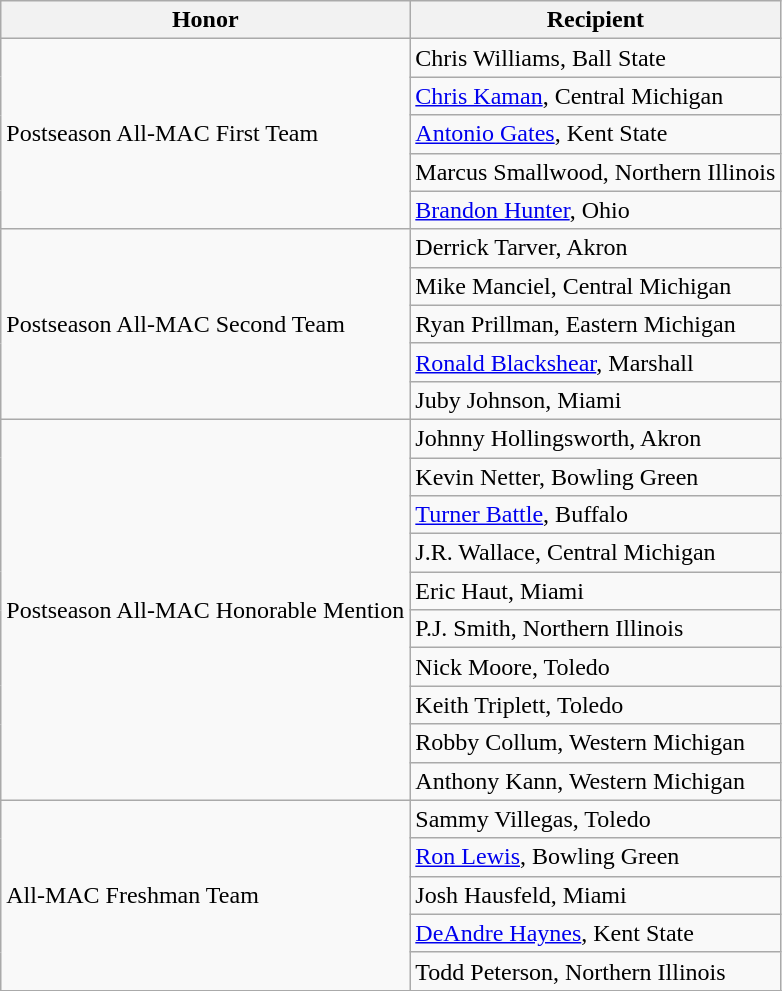<table class="wikitable" border="1">
<tr>
<th>Honor</th>
<th>Recipient</th>
</tr>
<tr>
<td rowspan=5 valign=middle>Postseason All-MAC First Team</td>
<td>Chris Williams, Ball State</td>
</tr>
<tr>
<td><a href='#'>Chris Kaman</a>, Central Michigan</td>
</tr>
<tr>
<td><a href='#'>Antonio Gates</a>, Kent State</td>
</tr>
<tr>
<td>Marcus Smallwood, Northern Illinois</td>
</tr>
<tr>
<td><a href='#'>Brandon Hunter</a>, Ohio</td>
</tr>
<tr>
<td rowspan=5 valign=middle>Postseason All-MAC Second Team</td>
<td>Derrick Tarver, Akron</td>
</tr>
<tr>
<td>Mike Manciel, Central Michigan</td>
</tr>
<tr>
<td>Ryan Prillman, Eastern Michigan</td>
</tr>
<tr>
<td><a href='#'>Ronald Blackshear</a>, Marshall</td>
</tr>
<tr>
<td>Juby Johnson, Miami</td>
</tr>
<tr>
<td rowspan=10 valign=middle>Postseason All-MAC Honorable Mention</td>
<td>Johnny Hollingsworth, Akron</td>
</tr>
<tr>
<td>Kevin Netter, Bowling Green</td>
</tr>
<tr>
<td><a href='#'>Turner Battle</a>, Buffalo</td>
</tr>
<tr>
<td>J.R. Wallace, Central Michigan</td>
</tr>
<tr>
<td>Eric Haut, Miami</td>
</tr>
<tr>
<td>P.J. Smith, Northern Illinois</td>
</tr>
<tr>
<td>Nick Moore, Toledo</td>
</tr>
<tr>
<td>Keith Triplett, Toledo</td>
</tr>
<tr>
<td>Robby Collum, Western Michigan</td>
</tr>
<tr>
<td>Anthony Kann, Western Michigan</td>
</tr>
<tr>
<td rowspan=5 valign=middle>All-MAC Freshman Team</td>
<td>Sammy Villegas, Toledo</td>
</tr>
<tr>
<td><a href='#'>Ron Lewis</a>, Bowling Green</td>
</tr>
<tr>
<td>Josh Hausfeld, Miami</td>
</tr>
<tr>
<td><a href='#'>DeAndre Haynes</a>, Kent State</td>
</tr>
<tr>
<td>Todd Peterson, Northern Illinois</td>
</tr>
<tr>
</tr>
</table>
